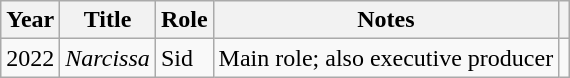<table class="wikitable">
<tr>
<th>Year</th>
<th>Title</th>
<th>Role</th>
<th>Notes</th>
<th></th>
</tr>
<tr>
<td>2022</td>
<td><em>Narcissa</em></td>
<td>Sid</td>
<td>Main role; also executive producer</td>
<td align="center"></td>
</tr>
</table>
